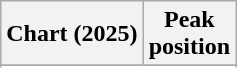<table class="wikitable sortable plainrowheaders" style="text-align:center">
<tr>
<th scope="col">Chart (2025)</th>
<th scope="col">Peak<br>position</th>
</tr>
<tr>
</tr>
<tr>
</tr>
<tr>
</tr>
<tr>
</tr>
</table>
